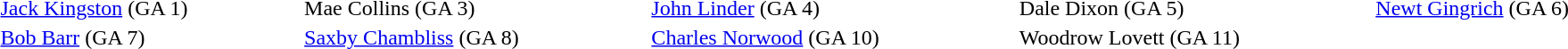<table width="100%">
<tr>
<td><a href='#'>Jack Kingston</a> (GA 1)</td>
<td>Mae Collins (GA 3)</td>
<td><a href='#'>John Linder</a> (GA 4)</td>
<td>Dale Dixon (GA 5)</td>
<td><a href='#'>Newt Gingrich</a> (GA 6)</td>
</tr>
<tr>
<td><a href='#'>Bob Barr</a> (GA 7)<br></td>
<td><a href='#'>Saxby Chambliss</a> (GA 8)<br></td>
<td><a href='#'>Charles Norwood</a> (GA 10)<br></td>
<td>Woodrow Lovett (GA 11)<br></td>
</tr>
</table>
